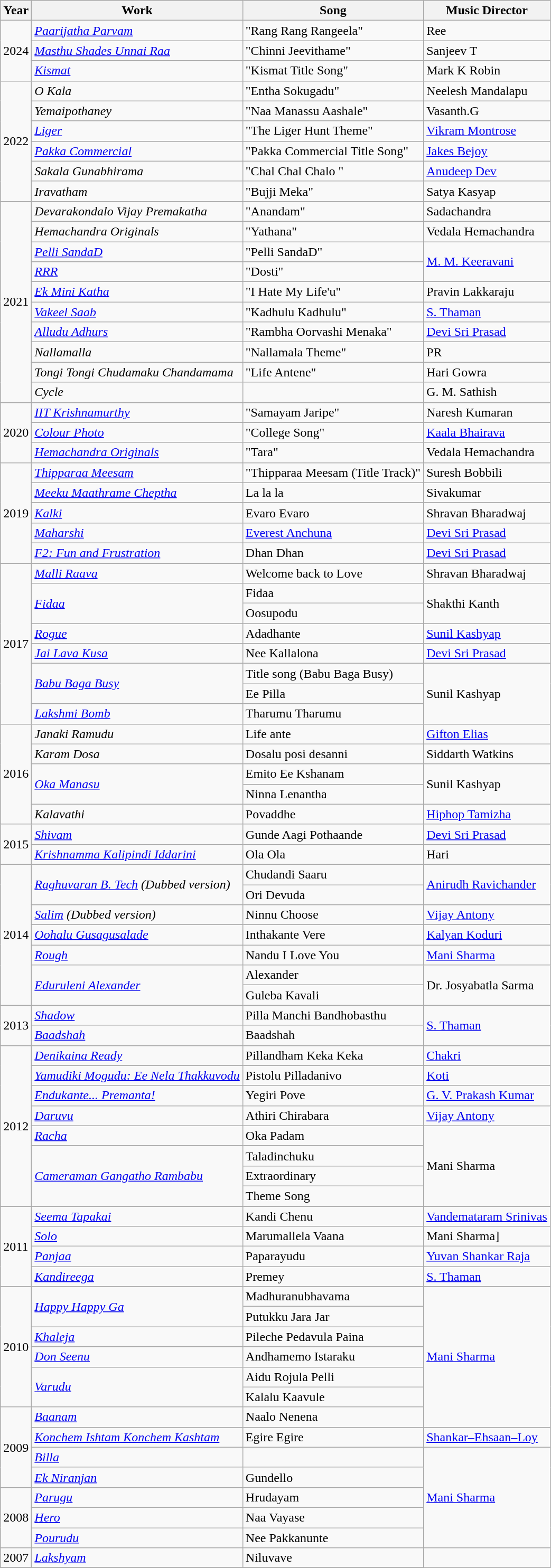<table class="wikitable sortable">
<tr>
<th>Year</th>
<th>Work</th>
<th>Song</th>
<th>Music Director</th>
</tr>
<tr>
<td rowspan="3">2024</td>
<td><em><a href='#'>Paarijatha Parvam</a></em></td>
<td>"Rang Rang Rangeela"</td>
<td>Ree</td>
</tr>
<tr>
<td><em><a href='#'>Masthu Shades Unnai Raa</a></em></td>
<td>"Chinni Jeevithame"</td>
<td>Sanjeev T</td>
</tr>
<tr>
<td><a href='#'><em>Kismat</em></a></td>
<td>"Kismat Title Song"</td>
<td>Mark K Robin</td>
</tr>
<tr>
<td rowspan="6">2022</td>
<td><em>O Kala</em></td>
<td>"Entha Sokugadu"</td>
<td>Neelesh Mandalapu</td>
</tr>
<tr>
<td><em>Yemaipothaney</em></td>
<td>"Naa Manassu Aashale"</td>
<td>Vasanth.G</td>
</tr>
<tr>
<td><em><a href='#'>Liger</a></em></td>
<td>"The Liger Hunt Theme"</td>
<td><a href='#'>Vikram Montrose</a></td>
</tr>
<tr>
<td><em><a href='#'>Pakka Commercial</a></em></td>
<td>"Pakka Commercial Title Song"</td>
<td><a href='#'>Jakes Bejoy</a></td>
</tr>
<tr>
<td><em>Sakala Gunabhirama</em></td>
<td>"Chal Chal Chalo "</td>
<td><a href='#'>Anudeep Dev</a></td>
</tr>
<tr>
<td><em>Iravatham</em></td>
<td>"Bujji Meka"</td>
<td>Satya Kasyap</td>
</tr>
<tr>
<td rowspan="10">2021</td>
<td><em>Devarakondalo Vijay Premakatha</em></td>
<td>"Anandam"</td>
<td>Sadachandra</td>
</tr>
<tr>
<td><em>Hemachandra Originals</em></td>
<td>"Yathana"</td>
<td>Vedala Hemachandra</td>
</tr>
<tr>
<td><em><a href='#'>Pelli SandaD</a></em></td>
<td>"Pelli SandaD"</td>
<td rowspan=2><a href='#'>M. M. Keeravani</a></td>
</tr>
<tr>
<td><em><a href='#'>RRR</a></em></td>
<td>"Dosti"</td>
</tr>
<tr>
<td><em><a href='#'>Ek Mini Katha</a></em></td>
<td>"I Hate My Life'u"</td>
<td>Pravin Lakkaraju</td>
</tr>
<tr>
<td><em><a href='#'>Vakeel Saab</a></em></td>
<td>"Kadhulu Kadhulu"</td>
<td><a href='#'>S. Thaman</a></td>
</tr>
<tr>
<td><em><a href='#'>Alludu Adhurs</a></em></td>
<td>"Rambha Oorvashi Menaka"</td>
<td><a href='#'>Devi Sri Prasad</a></td>
</tr>
<tr>
<td><em>Nallamalla</em></td>
<td>"Nallamala Theme"</td>
<td>PR</td>
</tr>
<tr>
<td><em>Tongi Tongi Chudamaku Chandamama</em></td>
<td>"Life Antene"</td>
<td>Hari Gowra</td>
</tr>
<tr>
<td><em>Cycle</em></td>
<td></td>
<td>G. M. Sathish</td>
</tr>
<tr>
<td rowspan="3">2020</td>
<td><em><a href='#'>IIT Krishnamurthy</a></em></td>
<td>"Samayam Jaripe"</td>
<td>Naresh Kumaran</td>
</tr>
<tr>
<td><em><a href='#'>Colour Photo</a></em></td>
<td>"College Song"</td>
<td><a href='#'>Kaala Bhairava</a></td>
</tr>
<tr>
<td><em><a href='#'>Hemachandra Originals</a></em></td>
<td>"Tara"</td>
<td>Vedala Hemachandra</td>
</tr>
<tr>
<td rowspan="5">2019</td>
<td><em><a href='#'>Thipparaa Meesam</a></em></td>
<td>"Thipparaa Meesam (Title Track)"</td>
<td>Suresh Bobbili</td>
</tr>
<tr>
<td><em><a href='#'>Meeku Maathrame Cheptha</a></em></td>
<td>La la la</td>
<td>Sivakumar</td>
</tr>
<tr>
<td><em><a href='#'>Kalki</a></em></td>
<td>Evaro Evaro</td>
<td>Shravan Bharadwaj</td>
</tr>
<tr>
<td><em><a href='#'>Maharshi</a></em></td>
<td><a href='#'>Everest Anchuna</a></td>
<td><a href='#'>Devi Sri Prasad</a></td>
</tr>
<tr>
<td><em><a href='#'>F2: Fun and Frustration</a></em></td>
<td>Dhan Dhan</td>
<td><a href='#'>Devi Sri Prasad</a></td>
</tr>
<tr>
<td rowspan="8">2017</td>
<td><em><a href='#'>Malli Raava</a></em></td>
<td>Welcome back to Love</td>
<td>Shravan Bharadwaj</td>
</tr>
<tr>
<td rowspan="2"><em><a href='#'>Fidaa</a></em></td>
<td>Fidaa</td>
<td rowspan="2">Shakthi Kanth</td>
</tr>
<tr>
<td>Oosupodu</td>
</tr>
<tr>
<td><em><a href='#'>Rogue</a></em></td>
<td>Adadhante</td>
<td><a href='#'>Sunil Kashyap</a></td>
</tr>
<tr>
<td><em><a href='#'>Jai Lava Kusa</a></em></td>
<td>Nee Kallalona</td>
<td><a href='#'>Devi Sri Prasad</a></td>
</tr>
<tr>
<td rowspan="2"><em><a href='#'>Babu Baga Busy</a></em></td>
<td>Title song (Babu Baga Busy)</td>
<td rowspan="3">Sunil Kashyap</td>
</tr>
<tr>
<td>Ee Pilla</td>
</tr>
<tr>
<td><em><a href='#'>Lakshmi Bomb</a></em></td>
<td>Tharumu Tharumu</td>
</tr>
<tr>
<td rowspan="5">2016</td>
<td><em>Janaki Ramudu</em></td>
<td>Life ante</td>
<td><a href='#'>Gifton Elias</a></td>
</tr>
<tr>
<td><em>Karam Dosa</em></td>
<td>Dosalu posi desanni</td>
<td>Siddarth Watkins</td>
</tr>
<tr>
<td rowspan="2"><em><a href='#'>Oka Manasu</a></em></td>
<td>Emito Ee Kshanam</td>
<td rowspan=2>Sunil Kashyap</td>
</tr>
<tr>
<td>Ninna Lenantha</td>
</tr>
<tr>
<td><em>Kalavathi</em></td>
<td>Povaddhe</td>
<td><a href='#'>Hiphop Tamizha</a></td>
</tr>
<tr>
<td rowspan="2">2015</td>
<td><em><a href='#'>Shivam</a></em></td>
<td>Gunde Aagi Pothaande</td>
<td><a href='#'>Devi Sri Prasad</a></td>
</tr>
<tr>
<td><em><a href='#'>Krishnamma Kalipindi Iddarini</a></em></td>
<td>Ola Ola</td>
<td>Hari</td>
</tr>
<tr>
<td rowspan="7">2014</td>
<td rowspan="2"><em><a href='#'>Raghuvaran B. Tech</a> (Dubbed version)</em></td>
<td>Chudandi Saaru</td>
<td rowspan=2><a href='#'>Anirudh Ravichander</a></td>
</tr>
<tr>
<td>Ori Devuda</td>
</tr>
<tr>
<td><em><a href='#'>Salim</a> (Dubbed version)</em></td>
<td>Ninnu Choose</td>
<td><a href='#'>Vijay Antony</a></td>
</tr>
<tr>
<td><em><a href='#'>Oohalu Gusagusalade</a></em></td>
<td>Inthakante Vere</td>
<td><a href='#'>Kalyan Koduri</a></td>
</tr>
<tr>
<td><em><a href='#'>Rough</a></em></td>
<td>Nandu I Love You</td>
<td><a href='#'>Mani Sharma</a></td>
</tr>
<tr>
<td rowspan=2><em><a href='#'>Eduruleni Alexander</a></em></td>
<td>Alexander</td>
<td rowspan=2>Dr. Josyabatla Sarma</td>
</tr>
<tr>
<td>Guleba Kavali</td>
</tr>
<tr>
<td rowspan="2">2013</td>
<td><em><a href='#'>Shadow</a></em></td>
<td>Pilla Manchi Bandhobasthu</td>
<td rowspan=2><a href='#'>S. Thaman</a></td>
</tr>
<tr>
<td><em><a href='#'>Baadshah</a></em></td>
<td>Baadshah</td>
</tr>
<tr>
<td rowspan="8">2012</td>
<td><em><a href='#'>Denikaina Ready</a></em></td>
<td>Pillandham Keka Keka</td>
<td><a href='#'>Chakri</a></td>
</tr>
<tr>
<td><em><a href='#'>Yamudiki Mogudu: Ee Nela Thakkuvodu</a></em></td>
<td>Pistolu Pilladanivo</td>
<td><a href='#'>Koti</a></td>
</tr>
<tr>
<td><em><a href='#'>Endukante... Premanta!</a></em></td>
<td>Yegiri Pove</td>
<td><a href='#'>G. V. Prakash Kumar</a></td>
</tr>
<tr>
<td><em><a href='#'>Daruvu</a></em></td>
<td>Athiri Chirabara</td>
<td><a href='#'>Vijay Antony</a></td>
</tr>
<tr>
<td><em><a href='#'>Racha</a></em></td>
<td>Oka Padam</td>
<td rowspan=4>Mani Sharma</td>
</tr>
<tr>
<td rowspan=3><em><a href='#'>Cameraman Gangatho Rambabu</a></em></td>
<td>Taladinchuku</td>
</tr>
<tr>
<td>Extraordinary</td>
</tr>
<tr>
<td>Theme Song</td>
</tr>
<tr>
<td rowspan="4">2011</td>
<td><em><a href='#'>Seema Tapakai</a></em></td>
<td>Kandi Chenu</td>
<td><a href='#'>Vandemataram Srinivas</a></td>
</tr>
<tr>
<td><em><a href='#'>Solo</a></em></td>
<td>Marumallela Vaana</td>
<td>Mani Sharma]</td>
</tr>
<tr>
<td><em><a href='#'>Panjaa</a></em></td>
<td>Paparayudu</td>
<td><a href='#'>Yuvan Shankar Raja</a></td>
</tr>
<tr>
<td><em><a href='#'>Kandireega</a></em></td>
<td>Premey</td>
<td><a href='#'>S. Thaman</a></td>
</tr>
<tr>
<td rowspan="6">2010</td>
<td rowspan="2"><em><a href='#'>Happy Happy Ga</a></em></td>
<td>Madhuranubhavama</td>
<td rowspan="7"><a href='#'>Mani Sharma</a></td>
</tr>
<tr>
<td>Putukku Jara Jar</td>
</tr>
<tr>
<td><em><a href='#'>Khaleja</a></em></td>
<td>Pileche Pedavula Paina</td>
</tr>
<tr>
<td><em><a href='#'>Don Seenu</a></em></td>
<td>Andhamemo Istaraku</td>
</tr>
<tr>
<td rowspan="2"><em><a href='#'>Varudu</a></em></td>
<td>Aidu Rojula Pelli</td>
</tr>
<tr>
<td>Kalalu Kaavule</td>
</tr>
<tr>
<td rowspan="4">2009</td>
<td><em><a href='#'>Baanam</a></em></td>
<td>Naalo Nenena</td>
</tr>
<tr>
<td><em><a href='#'>Konchem Ishtam Konchem Kashtam</a></em></td>
<td>Egire Egire</td>
<td><a href='#'>Shankar–Ehsaan–Loy</a></td>
</tr>
<tr>
<td><em><a href='#'>Billa</a></em></td>
<td Bommali></td>
<td rowspan=5><a href='#'>Mani Sharma</a></td>
</tr>
<tr>
<td><em><a href='#'>Ek Niranjan</a></em></td>
<td>Gundello</td>
</tr>
<tr>
<td rowspan="3">2008</td>
<td><em><a href='#'>Parugu</a></em></td>
<td>Hrudayam</td>
</tr>
<tr>
<td><em><a href='#'>Hero</a></em></td>
<td>Naa Vayase</td>
</tr>
<tr>
<td><em><a href='#'>Pourudu</a></em></td>
<td>Nee Pakkanunte</td>
</tr>
<tr>
<td>2007</td>
<td><em><a href='#'>Lakshyam</a></em></td>
<td>Niluvave</td>
</tr>
<tr>
</tr>
</table>
